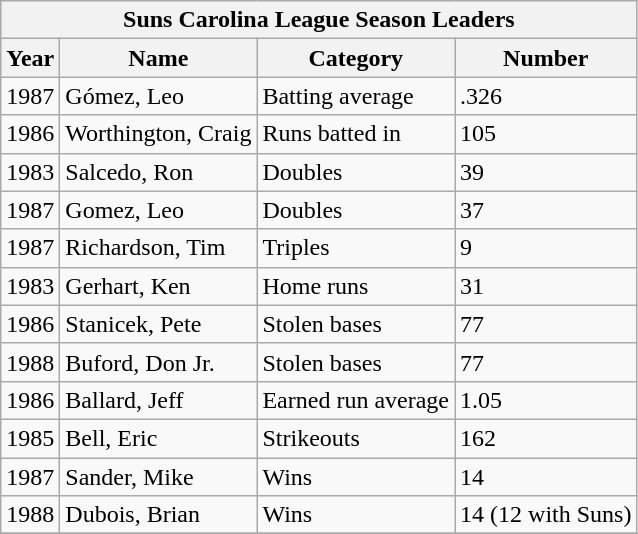<table class="wikitable sortable collapsible collapsed ">
<tr>
<th colspan="4">Suns Carolina League Season Leaders</th>
</tr>
<tr>
<th>Year</th>
<th>Name</th>
<th>Category</th>
<th>Number</th>
</tr>
<tr>
<td>1987</td>
<td>Gómez, Leo</td>
<td>Batting average</td>
<td>.326</td>
</tr>
<tr>
<td>1986</td>
<td>Worthington, Craig</td>
<td>Runs batted in</td>
<td>105</td>
</tr>
<tr>
<td>1983</td>
<td>Salcedo, Ron</td>
<td>Doubles</td>
<td>39</td>
</tr>
<tr>
<td>1987</td>
<td>Gomez, Leo</td>
<td>Doubles</td>
<td>37</td>
</tr>
<tr>
<td>1987</td>
<td>Richardson, Tim</td>
<td>Triples</td>
<td>9</td>
</tr>
<tr>
<td>1983</td>
<td>Gerhart, Ken</td>
<td>Home runs</td>
<td>31</td>
</tr>
<tr>
<td>1986</td>
<td>Stanicek, Pete</td>
<td>Stolen bases</td>
<td>77</td>
</tr>
<tr>
<td>1988</td>
<td>Buford, Don  Jr.</td>
<td>Stolen bases</td>
<td>77</td>
</tr>
<tr>
<td>1986</td>
<td>Ballard, Jeff</td>
<td>Earned run average</td>
<td>1.05</td>
</tr>
<tr>
<td>1985</td>
<td>Bell, Eric</td>
<td>Strikeouts</td>
<td>162</td>
</tr>
<tr>
<td>1987</td>
<td>Sander, Mike</td>
<td>Wins</td>
<td>14</td>
</tr>
<tr>
<td>1988</td>
<td>Dubois, Brian</td>
<td>Wins</td>
<td>14 (12 with Suns)</td>
</tr>
<tr>
</tr>
</table>
